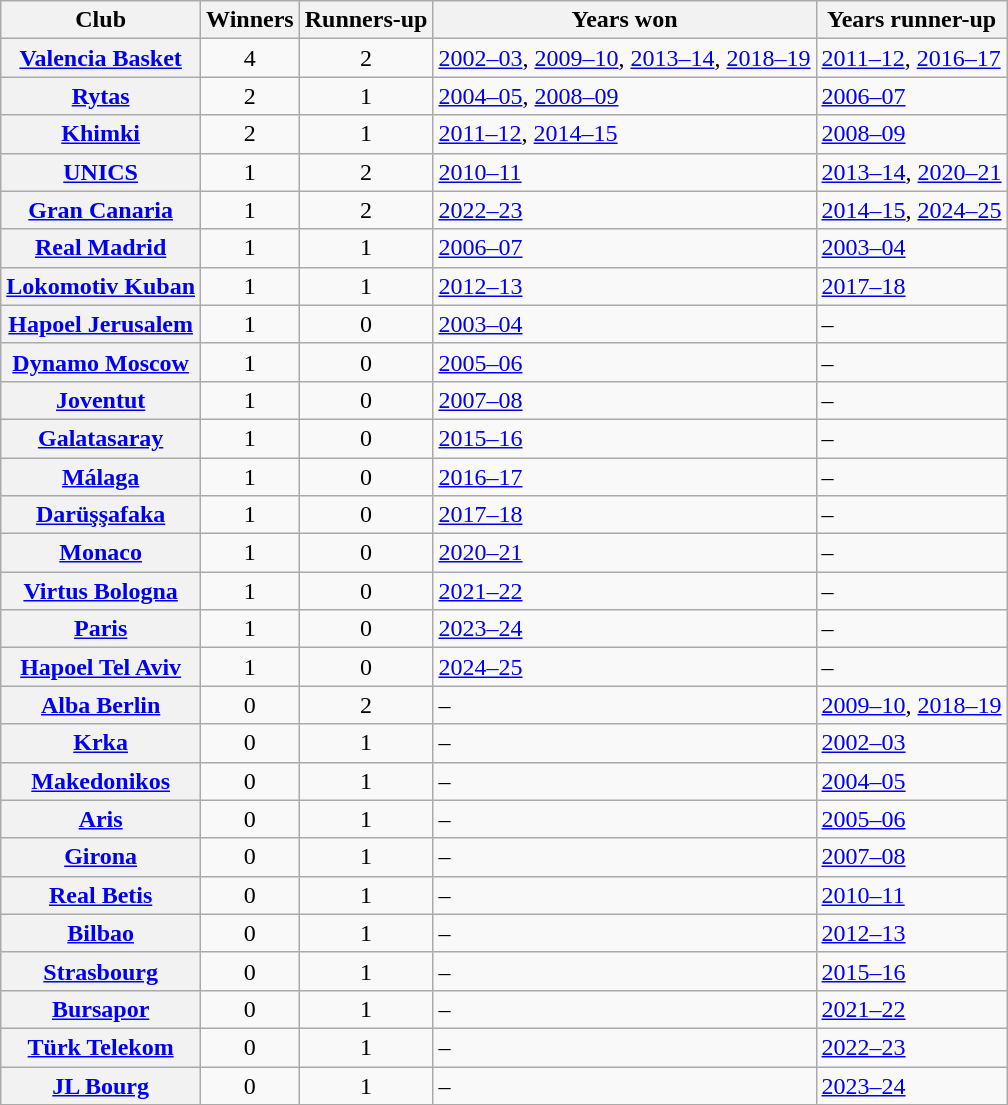<table class="wikitable plainrowheaders sortable">
<tr>
<th scope=col>Club</th>
<th scope=col>Winners</th>
<th scope=col>Runners-up</th>
<th scope=col>Years won</th>
<th scope=col>Years runner-up</th>
</tr>
<tr>
<th scope=row> <a href='#'>Valencia Basket</a></th>
<td style="text-align:center;">4</td>
<td style="text-align:center;">2</td>
<td><a href='#'>2002–03</a>, <a href='#'>2009–10</a>, <a href='#'>2013–14</a>, <a href='#'>2018–19</a></td>
<td><a href='#'>2011–12</a>, <a href='#'>2016–17</a></td>
</tr>
<tr>
<th scope=row> <a href='#'>Rytas</a></th>
<td style="text-align:center;">2</td>
<td style="text-align:center;">1</td>
<td><a href='#'>2004–05</a>, <a href='#'>2008–09</a></td>
<td><a href='#'>2006–07</a></td>
</tr>
<tr>
<th scope=row> <a href='#'>Khimki</a></th>
<td style="text-align:center;">2</td>
<td style="text-align:center;">1</td>
<td><a href='#'>2011–12</a>, <a href='#'>2014–15</a></td>
<td><a href='#'>2008–09</a></td>
</tr>
<tr>
<th scope=row> <a href='#'>UNICS</a></th>
<td style="text-align:center;">1</td>
<td style="text-align:center;">2</td>
<td><a href='#'>2010–11</a></td>
<td><a href='#'>2013–14</a>, <a href='#'>2020–21</a></td>
</tr>
<tr>
<th scope=row> <a href='#'>Gran Canaria</a></th>
<td style="text-align:center;">1</td>
<td style="text-align:center;">2</td>
<td><a href='#'>2022–23</a></td>
<td><a href='#'>2014–15</a>, <a href='#'>2024–25</a></td>
</tr>
<tr>
<th scope=row> <a href='#'>Real Madrid</a></th>
<td style="text-align:center;">1</td>
<td style="text-align:center;">1</td>
<td><a href='#'>2006–07</a></td>
<td><a href='#'>2003–04</a></td>
</tr>
<tr>
<th scope=row> <a href='#'>Lokomotiv Kuban</a></th>
<td style="text-align:center;">1</td>
<td style="text-align:center;">1</td>
<td><a href='#'>2012–13</a></td>
<td><a href='#'>2017–18</a></td>
</tr>
<tr>
<th scope=row> <a href='#'>Hapoel Jerusalem</a></th>
<td style="text-align:center;">1</td>
<td style="text-align:center;">0</td>
<td><a href='#'>2003–04</a></td>
<td>–</td>
</tr>
<tr>
<th scope=row> <a href='#'>Dynamo Moscow</a></th>
<td style="text-align:center;">1</td>
<td style="text-align:center;">0</td>
<td><a href='#'>2005–06</a></td>
<td>–</td>
</tr>
<tr>
<th scope=row> <a href='#'>Joventut</a></th>
<td style="text-align:center;">1</td>
<td style="text-align:center;">0</td>
<td><a href='#'>2007–08</a></td>
<td>–</td>
</tr>
<tr>
<th scope=row> <a href='#'>Galatasaray</a></th>
<td style="text-align:center;">1</td>
<td style="text-align:center;">0</td>
<td><a href='#'>2015–16</a></td>
<td>–</td>
</tr>
<tr>
<th scope=row> <a href='#'>Málaga</a></th>
<td style="text-align:center;">1</td>
<td style="text-align:center;">0</td>
<td><a href='#'>2016–17</a></td>
<td>–</td>
</tr>
<tr>
<th scope=row> <a href='#'>Darüşşafaka</a></th>
<td style="text-align:center;">1</td>
<td style="text-align:center;">0</td>
<td><a href='#'>2017–18</a></td>
<td>–</td>
</tr>
<tr>
<th scope=row> <a href='#'>Monaco</a></th>
<td style="text-align:center;">1</td>
<td style="text-align:center;">0</td>
<td><a href='#'>2020–21</a></td>
<td>–</td>
</tr>
<tr>
<th scope=row> <a href='#'>Virtus Bologna</a></th>
<td style="text-align:center;">1</td>
<td style="text-align:center;">0</td>
<td><a href='#'>2021–22</a></td>
<td>–</td>
</tr>
<tr>
<th scope=row> <a href='#'>Paris</a></th>
<td style="text-align:center;">1</td>
<td style="text-align:center;">0</td>
<td><a href='#'>2023–24</a></td>
<td>–</td>
</tr>
<tr>
<th scope=row> <a href='#'>Hapoel Tel Aviv</a></th>
<td style="text-align:center;">1</td>
<td style="text-align:center;">0</td>
<td><a href='#'>2024–25</a></td>
<td>–</td>
</tr>
<tr>
<th scope=row> <a href='#'>Alba Berlin</a></th>
<td style="text-align:center;">0</td>
<td style="text-align:center;">2</td>
<td>–</td>
<td><a href='#'>2009–10</a>, <a href='#'>2018–19</a></td>
</tr>
<tr>
<th scope=row> <a href='#'>Krka</a></th>
<td style="text-align:center;">0</td>
<td style="text-align:center;">1</td>
<td>–</td>
<td><a href='#'>2002–03</a></td>
</tr>
<tr>
<th scope=row> <a href='#'>Makedonikos</a></th>
<td style="text-align:center;">0</td>
<td style="text-align:center;">1</td>
<td>–</td>
<td><a href='#'>2004–05</a></td>
</tr>
<tr>
<th scope=row> <a href='#'>Aris</a></th>
<td style="text-align:center;">0</td>
<td style="text-align:center;">1</td>
<td>–</td>
<td><a href='#'>2005–06</a></td>
</tr>
<tr>
<th scope=row> <a href='#'>Girona</a></th>
<td style="text-align:center;">0</td>
<td style="text-align:center;">1</td>
<td>–</td>
<td><a href='#'>2007–08</a></td>
</tr>
<tr>
<th scope=row> <a href='#'>Real Betis</a></th>
<td style="text-align:center;">0</td>
<td style="text-align:center;">1</td>
<td>–</td>
<td><a href='#'>2010–11</a></td>
</tr>
<tr>
<th scope=row> <a href='#'>Bilbao</a></th>
<td style="text-align:center;">0</td>
<td style="text-align:center;">1</td>
<td>–</td>
<td><a href='#'>2012–13</a></td>
</tr>
<tr>
<th scope=row> <a href='#'>Strasbourg</a></th>
<td style="text-align:center;">0</td>
<td style="text-align:center;">1</td>
<td>–</td>
<td><a href='#'>2015–16</a></td>
</tr>
<tr>
<th scope=row> <a href='#'>Bursapor</a></th>
<td style="text-align:center;">0</td>
<td style="text-align:center;">1</td>
<td>–</td>
<td><a href='#'>2021–22</a></td>
</tr>
<tr>
<th scope=row> <a href='#'>Türk Telekom</a></th>
<td style="text-align:center;">0</td>
<td style="text-align:center;">1</td>
<td>–</td>
<td><a href='#'>2022–23</a></td>
</tr>
<tr>
<th scope=row> <a href='#'>JL Bourg</a></th>
<td style="text-align:center;">0</td>
<td style="text-align:center;">1</td>
<td>–</td>
<td><a href='#'>2023–24</a></td>
</tr>
<tr>
</tr>
</table>
